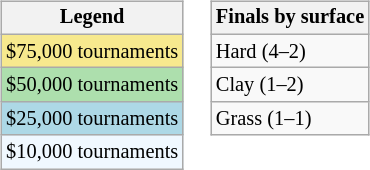<table>
<tr valign=top>
<td><br><table class=wikitable style="font-size:85%">
<tr>
<th>Legend</th>
</tr>
<tr style="background:#f7e98e;">
<td>$75,000 tournaments</td>
</tr>
<tr style="background:#addfad;">
<td>$50,000 tournaments</td>
</tr>
<tr style="background:lightblue;">
<td>$25,000 tournaments</td>
</tr>
<tr style="background:#f0f8ff;">
<td>$10,000 tournaments</td>
</tr>
</table>
</td>
<td><br><table class=wikitable style="font-size:85%">
<tr>
<th>Finals by surface</th>
</tr>
<tr>
<td>Hard (4–2)</td>
</tr>
<tr>
<td>Clay (1–2)</td>
</tr>
<tr>
<td>Grass (1–1)</td>
</tr>
</table>
</td>
</tr>
</table>
